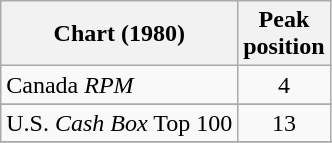<table class="wikitable sortable">
<tr>
<th>Chart (1980)</th>
<th>Peak<br>position</th>
</tr>
<tr>
<td>Canada <em>RPM</em> </td>
<td align="center">4</td>
</tr>
<tr>
</tr>
<tr>
<td>U.S. <em>Cash Box</em> Top 100</td>
<td align="center">13</td>
</tr>
<tr>
</tr>
</table>
